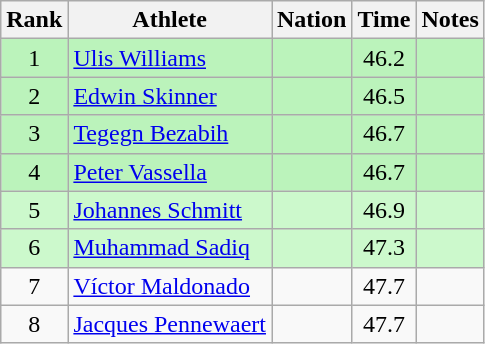<table class="wikitable sortable" style="text-align:center">
<tr>
<th>Rank</th>
<th>Athlete</th>
<th>Nation</th>
<th>Time</th>
<th>Notes</th>
</tr>
<tr bgcolor=bbf3bb>
<td>1</td>
<td align=left><a href='#'>Ulis Williams</a></td>
<td align=left></td>
<td>46.2</td>
<td></td>
</tr>
<tr bgcolor=bbf3bb>
<td>2</td>
<td align=left><a href='#'>Edwin Skinner</a></td>
<td align=left></td>
<td>46.5</td>
<td></td>
</tr>
<tr bgcolor=bbf3bb>
<td>3</td>
<td align=left><a href='#'>Tegegn Bezabih</a></td>
<td align=left></td>
<td>46.7</td>
<td></td>
</tr>
<tr bgcolor=bbf3bb>
<td>4</td>
<td align=left><a href='#'>Peter Vassella</a></td>
<td align=left></td>
<td>46.7</td>
<td></td>
</tr>
<tr bgcolor=ccf9cc>
<td>5</td>
<td align=left><a href='#'>Johannes Schmitt</a></td>
<td align=left></td>
<td>46.9</td>
<td></td>
</tr>
<tr bgcolor=ccf9cc>
<td>6</td>
<td align=left><a href='#'>Muhammad Sadiq</a></td>
<td align=left></td>
<td>47.3</td>
<td></td>
</tr>
<tr>
<td>7</td>
<td align=left><a href='#'>Víctor Maldonado</a></td>
<td align=left></td>
<td>47.7</td>
<td></td>
</tr>
<tr>
<td>8</td>
<td align=left><a href='#'>Jacques Pennewaert</a></td>
<td align=left></td>
<td>47.7</td>
<td></td>
</tr>
</table>
